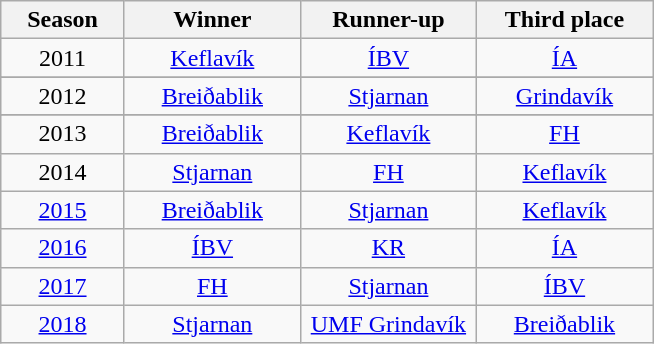<table class="wikitable sortable plainrowheaders" style="text-align: center;">
<tr>
<th width=75>Season</th>
<th width=110>Winner</th>
<th width=110>Runner-up</th>
<th width=110>Third place</th>
</tr>
<tr>
<td>2011</td>
<td><a href='#'>Keflavík</a></td>
<td><a href='#'>ÍBV</a></td>
<td><a href='#'>ÍA</a></td>
</tr>
<tr>
</tr>
<tr>
<td>2012</td>
<td><a href='#'>Breiðablik</a></td>
<td><a href='#'>Stjarnan</a></td>
<td><a href='#'>Grindavík</a></td>
</tr>
<tr>
</tr>
<tr>
<td>2013</td>
<td><a href='#'>Breiðablik</a></td>
<td><a href='#'>Keflavík</a></td>
<td><a href='#'>FH</a></td>
</tr>
<tr>
<td>2014</td>
<td><a href='#'>Stjarnan</a></td>
<td><a href='#'>FH</a></td>
<td><a href='#'>Keflavík</a></td>
</tr>
<tr>
<td><a href='#'>2015</a></td>
<td><a href='#'>Breiðablik</a></td>
<td><a href='#'>Stjarnan</a></td>
<td><a href='#'>Keflavík</a></td>
</tr>
<tr>
<td><a href='#'>2016</a></td>
<td><a href='#'>ÍBV</a></td>
<td><a href='#'>KR</a></td>
<td><a href='#'>ÍA</a></td>
</tr>
<tr>
<td><a href='#'>2017</a></td>
<td><a href='#'>FH</a></td>
<td><a href='#'>Stjarnan</a></td>
<td><a href='#'>ÍBV</a></td>
</tr>
<tr>
<td><a href='#'>2018</a></td>
<td><a href='#'>Stjarnan</a></td>
<td><a href='#'>UMF Grindavík</a></td>
<td><a href='#'>Breiðablik</a></td>
</tr>
</table>
